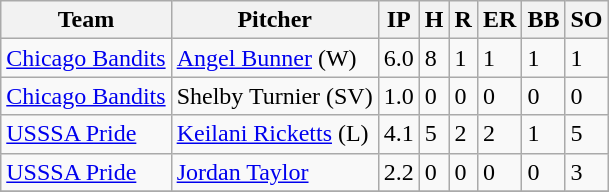<table class="wikitable">
<tr>
<th>Team</th>
<th>Pitcher</th>
<th>IP</th>
<th>H</th>
<th>R</th>
<th>ER</th>
<th>BB</th>
<th>SO</th>
</tr>
<tr>
<td><a href='#'>Chicago Bandits</a></td>
<td><a href='#'>Angel Bunner</a> (W)</td>
<td>6.0</td>
<td>8</td>
<td>1</td>
<td>1</td>
<td>1</td>
<td>1</td>
</tr>
<tr>
<td><a href='#'>Chicago Bandits</a></td>
<td>Shelby Turnier (SV)</td>
<td>1.0</td>
<td>0</td>
<td>0</td>
<td>0</td>
<td>0</td>
<td>0</td>
</tr>
<tr>
<td><a href='#'>USSSA Pride</a></td>
<td><a href='#'>Keilani Ricketts</a> (L)</td>
<td>4.1</td>
<td>5</td>
<td>2</td>
<td>2</td>
<td>1</td>
<td>5</td>
</tr>
<tr>
<td><a href='#'>USSSA Pride</a></td>
<td><a href='#'>Jordan Taylor</a></td>
<td>2.2</td>
<td>0</td>
<td>0</td>
<td>0</td>
<td>0</td>
<td>3</td>
</tr>
<tr>
</tr>
</table>
